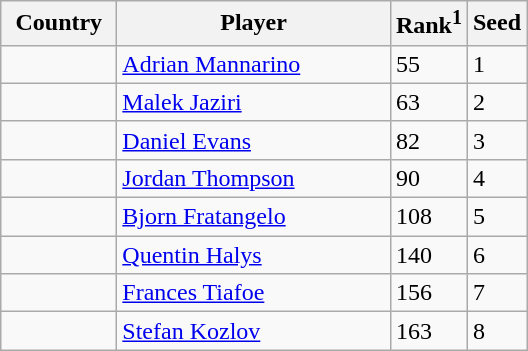<table class="sortable wikitable">
<tr>
<th width="70">Country</th>
<th width="175">Player</th>
<th>Rank<sup>1</sup></th>
<th>Seed</th>
</tr>
<tr>
<td></td>
<td><a href='#'>Adrian Mannarino</a></td>
<td>55</td>
<td>1</td>
</tr>
<tr>
<td></td>
<td><a href='#'>Malek Jaziri</a></td>
<td>63</td>
<td>2</td>
</tr>
<tr>
<td></td>
<td><a href='#'>Daniel Evans</a></td>
<td>82</td>
<td>3</td>
</tr>
<tr>
<td></td>
<td><a href='#'>Jordan Thompson</a></td>
<td>90</td>
<td>4</td>
</tr>
<tr>
<td></td>
<td><a href='#'>Bjorn Fratangelo</a></td>
<td>108</td>
<td>5</td>
</tr>
<tr>
<td></td>
<td><a href='#'>Quentin Halys</a></td>
<td>140</td>
<td>6</td>
</tr>
<tr>
<td></td>
<td><a href='#'>Frances Tiafoe</a></td>
<td>156</td>
<td>7</td>
</tr>
<tr>
<td></td>
<td><a href='#'>Stefan Kozlov</a></td>
<td>163</td>
<td>8</td>
</tr>
</table>
